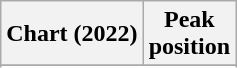<table class="wikitable sortable plainrowheaders" style="text-align:center">
<tr>
<th scope="col">Chart (2022)</th>
<th scope="col">Peak<br>position</th>
</tr>
<tr>
</tr>
<tr>
</tr>
<tr>
</tr>
</table>
